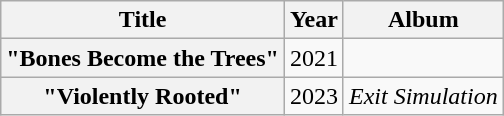<table class="wikitable plainrowheaders" style="text-align:center">
<tr>
<th scope="col">Title</th>
<th scope="col">Year</th>
<th scope="col">Album</th>
</tr>
<tr>
<th scope="row">"Bones Become the Trees"</th>
<td>2021</td>
<td></td>
</tr>
<tr>
<th scope="row">"Violently Rooted"</th>
<td>2023</td>
<td><em>Exit Simulation</em></td>
</tr>
</table>
